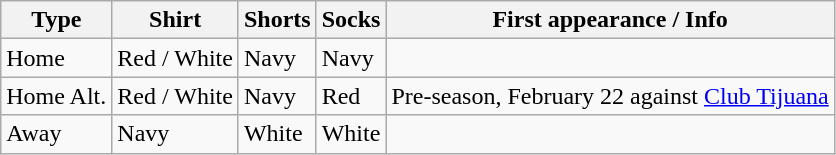<table class="wikitable">
<tr>
<th>Type</th>
<th>Shirt</th>
<th>Shorts</th>
<th>Socks</th>
<th>First appearance / Info</th>
</tr>
<tr>
<td>Home</td>
<td>Red / White</td>
<td>Navy</td>
<td>Navy</td>
<td></td>
</tr>
<tr>
<td>Home Alt.</td>
<td>Red / White</td>
<td>Navy</td>
<td>Red</td>
<td>Pre-season, February 22 against <a href='#'>Club Tijuana</a></td>
</tr>
<tr>
<td>Away</td>
<td>Navy</td>
<td>White</td>
<td>White</td>
<td></td>
</tr>
</table>
